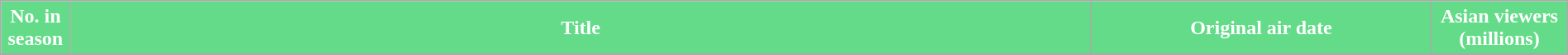<table class="wikitable plainrowheaders" style="width:100%;">
<tr style="color:white">
<th style="background: #64db88; width: 4%">No. in<br>season</th>
<th style="background: #64db88; width: 60%">Title</th>
<th style="background: #64db88; width: 20%">Original air date</th>
<th style="background: #64db88; width: 8%">Asian viewers<br>(millions)</th>
</tr>
<tr>
</tr>
</table>
